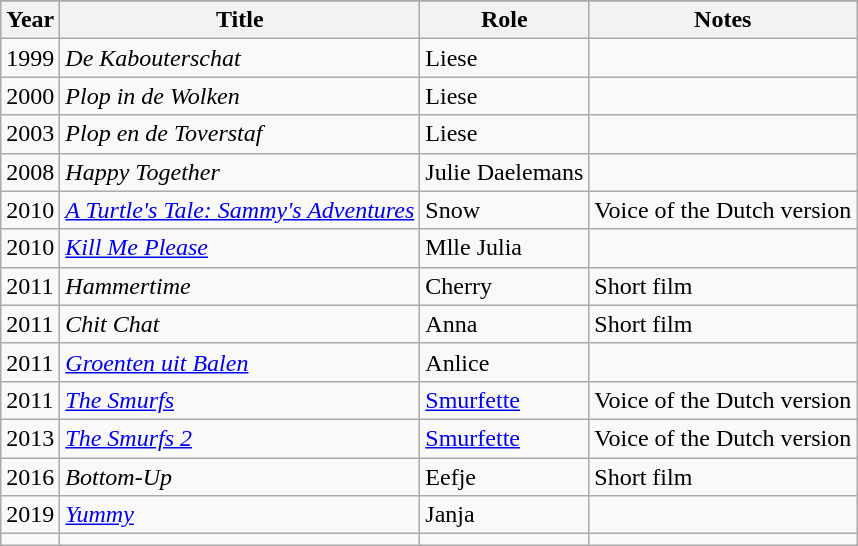<table class="wikitable sortable">
<tr>
</tr>
<tr>
<th>Year</th>
<th>Title</th>
<th>Role</th>
<th class="unsortable">Notes</th>
</tr>
<tr>
<td>1999</td>
<td><em>De Kabouterschat</em></td>
<td>Liese</td>
<td></td>
</tr>
<tr>
<td>2000</td>
<td><em>Plop in de Wolken</em></td>
<td>Liese</td>
<td></td>
</tr>
<tr>
<td>2003</td>
<td><em>Plop en de Toverstaf</em></td>
<td>Liese</td>
<td></td>
</tr>
<tr>
<td>2008</td>
<td><em>Happy Together</em></td>
<td>Julie Daelemans</td>
<td></td>
</tr>
<tr>
<td>2010</td>
<td><em><a href='#'>A Turtle's Tale: Sammy's Adventures</a></em></td>
<td>Snow</td>
<td>Voice of the Dutch version</td>
</tr>
<tr>
<td>2010</td>
<td><em><a href='#'>Kill Me Please</a></em></td>
<td>Mlle Julia</td>
<td></td>
</tr>
<tr>
<td>2011</td>
<td><em>Hammertime</em></td>
<td>Cherry</td>
<td>Short film</td>
</tr>
<tr>
<td>2011</td>
<td><em>Chit Chat</em></td>
<td>Anna</td>
<td>Short film</td>
</tr>
<tr>
<td>2011</td>
<td><em><a href='#'>Groenten uit Balen</a></em></td>
<td>Anlice</td>
<td></td>
</tr>
<tr>
<td>2011</td>
<td><em><a href='#'>The Smurfs</a></em></td>
<td><a href='#'>Smurfette</a></td>
<td>Voice of the Dutch version</td>
</tr>
<tr>
<td>2013</td>
<td><em><a href='#'>The Smurfs 2</a></em></td>
<td><a href='#'>Smurfette</a></td>
<td>Voice of the Dutch version</td>
</tr>
<tr>
<td>2016</td>
<td><em>Bottom-Up</em></td>
<td>Eefje</td>
<td>Short film</td>
</tr>
<tr>
<td>2019</td>
<td><em><a href='#'>Yummy</a></em></td>
<td>Janja</td>
<td></td>
</tr>
<tr>
<td></td>
<td></td>
<td></td>
<td></td>
</tr>
</table>
